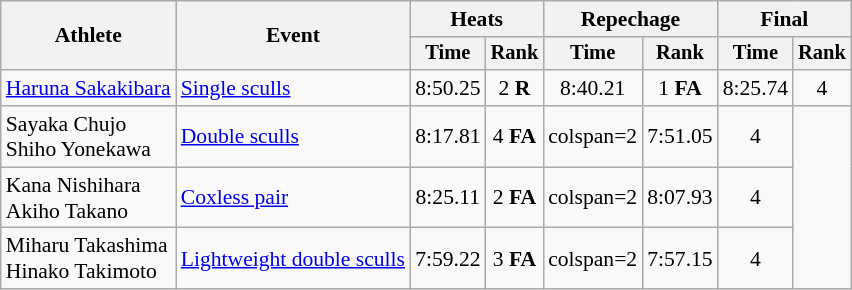<table class=wikitable style=font-size:90%;text-align:center>
<tr>
<th rowspan=2>Athlete</th>
<th rowspan=2>Event</th>
<th colspan=2>Heats</th>
<th colspan=2>Repechage</th>
<th colspan=2>Final</th>
</tr>
<tr style="font-size:95%">
<th>Time</th>
<th>Rank</th>
<th>Time</th>
<th>Rank</th>
<th>Time</th>
<th>Rank</th>
</tr>
<tr>
<td style="text-align:left"><a href='#'>Haruna Sakakibara</a></td>
<td style="text-align:left"><a href='#'>Single sculls</a></td>
<td>8:50.25</td>
<td>2 <strong>R</strong></td>
<td>8:40.21</td>
<td>1 <strong>FA</strong></td>
<td>8:25.74</td>
<td>4</td>
</tr>
<tr>
<td style="text-align:left">Sayaka Chujo<br>Shiho Yonekawa</td>
<td style="text-align:left"><a href='#'>Double sculls</a></td>
<td>8:17.81</td>
<td>4 <strong>FA</strong></td>
<td>colspan=2 </td>
<td>7:51.05</td>
<td>4</td>
</tr>
<tr>
<td style="text-align:left">Kana Nishihara<br>Akiho Takano</td>
<td style="text-align:left"><a href='#'>Coxless pair</a></td>
<td>8:25.11</td>
<td>2 <strong>FA</strong></td>
<td>colspan=2 </td>
<td>8:07.93</td>
<td>4</td>
</tr>
<tr>
<td style="text-align:left">Miharu Takashima<br>Hinako Takimoto</td>
<td style="text-align:left"><a href='#'>Lightweight double sculls</a></td>
<td>7:59.22</td>
<td>3 <strong>FA</strong></td>
<td>colspan=2 </td>
<td>7:57.15</td>
<td>4</td>
</tr>
</table>
